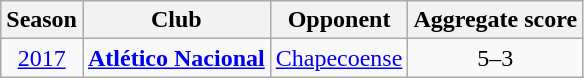<table class="wikitable sortable">
<tr>
<th>Season</th>
<th>Club</th>
<th>Opponent</th>
<th>Aggregate score</th>
</tr>
<tr>
<td align=center><a href='#'>2017</a></td>
<td><strong><a href='#'>Atlético Nacional</a></strong></td>
<td> <a href='#'>Chapecoense</a></td>
<td align=center>5–3</td>
</tr>
</table>
